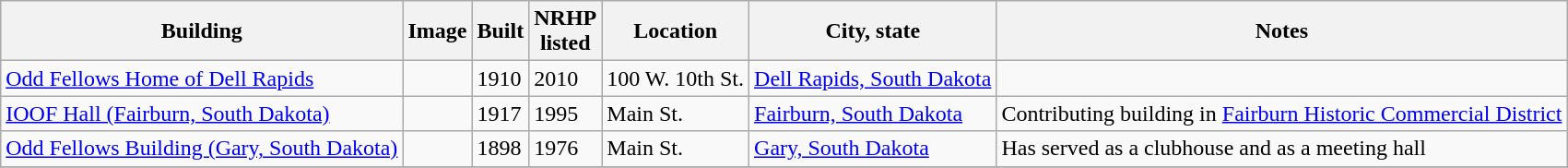<table class="wikitable sortable">
<tr>
<th>Building<br></th>
<th class="unsortable">Image</th>
<th>Built</th>
<th>NRHP<br>listed</th>
<th>Location</th>
<th>City, state</th>
<th class="unsortable">Notes</th>
</tr>
<tr>
<td><a href='#'>Odd Fellows Home of Dell Rapids</a></td>
<td></td>
<td>1910</td>
<td>2010</td>
<td>100 W. 10th St.<br><small></small></td>
<td><a href='#'>Dell Rapids, South Dakota</a></td>
<td></td>
</tr>
<tr>
<td><a href='#'>IOOF Hall (Fairburn, South Dakota)</a></td>
<td></td>
<td>1917</td>
<td>1995</td>
<td>Main St.<br><small></small></td>
<td><a href='#'>Fairburn, South Dakota</a></td>
<td>Contributing building in <a href='#'>Fairburn Historic Commercial District</a></td>
</tr>
<tr>
<td><a href='#'>Odd Fellows Building (Gary, South Dakota)</a></td>
<td></td>
<td>1898</td>
<td>1976</td>
<td>Main St.<br><small></small></td>
<td><a href='#'>Gary, South Dakota</a></td>
<td>Has served as a clubhouse and as a meeting hall</td>
</tr>
<tr>
</tr>
</table>
